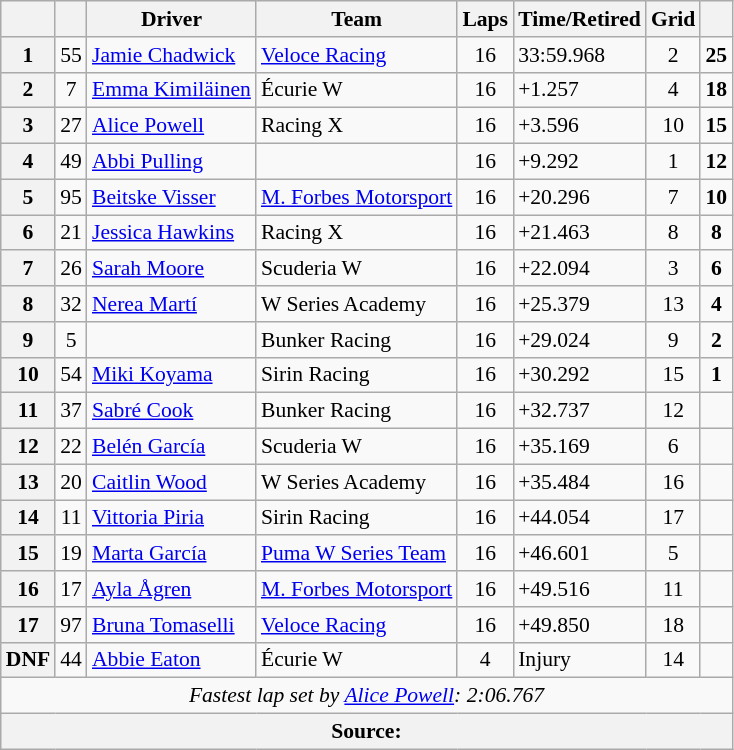<table class="wikitable" style="font-size: 90%;">
<tr>
<th></th>
<th></th>
<th>Driver</th>
<th>Team</th>
<th>Laps</th>
<th>Time/Retired</th>
<th>Grid</th>
<th></th>
</tr>
<tr>
<th>1</th>
<td align="center">55</td>
<td> <a href='#'>Jamie Chadwick</a></td>
<td><a href='#'>Veloce Racing</a></td>
<td align="center">16</td>
<td>33:59.968</td>
<td align="center">2</td>
<td align="center"><strong>25</strong></td>
</tr>
<tr>
<th>2</th>
<td align="center">7</td>
<td> <a href='#'>Emma Kimiläinen</a></td>
<td>Écurie W</td>
<td align="center">16</td>
<td>+1.257</td>
<td align="center">4</td>
<td align="center"><strong>18</strong></td>
</tr>
<tr>
<th>3</th>
<td align="center">27</td>
<td> <a href='#'>Alice Powell</a></td>
<td>Racing X</td>
<td align="center">16</td>
<td>+3.596</td>
<td align="center">10</td>
<td align="center"><strong>15</strong></td>
</tr>
<tr>
<th>4</th>
<td align="center">49</td>
<td> <a href='#'>Abbi Pulling</a></td>
<td></td>
<td align="center">16</td>
<td>+9.292</td>
<td align="center">1</td>
<td align="center"><strong>12</strong></td>
</tr>
<tr>
<th>5</th>
<td align="center">95</td>
<td> <a href='#'>Beitske Visser</a></td>
<td><a href='#'>M. Forbes Motorsport</a></td>
<td align="center">16</td>
<td>+20.296</td>
<td align="center">7</td>
<td align="center"><strong>10</strong></td>
</tr>
<tr>
<th>6</th>
<td align="center">21</td>
<td> <a href='#'>Jessica Hawkins</a></td>
<td>Racing X</td>
<td align="center">16</td>
<td>+21.463</td>
<td align="center">8</td>
<td align="center"><strong>8</strong></td>
</tr>
<tr>
<th>7</th>
<td align="center">26</td>
<td> <a href='#'>Sarah Moore</a></td>
<td>Scuderia W</td>
<td align="center">16</td>
<td>+22.094</td>
<td align="center">3</td>
<td align="center"><strong>6</strong></td>
</tr>
<tr>
<th>8</th>
<td align="center">32</td>
<td> <a href='#'>Nerea Martí</a></td>
<td>W Series Academy</td>
<td align="center">16</td>
<td>+25.379</td>
<td align="center">13</td>
<td align="center"><strong>4</strong></td>
</tr>
<tr>
<th>9</th>
<td align="center">5</td>
<td></td>
<td>Bunker Racing</td>
<td align="center">16</td>
<td>+29.024</td>
<td align="center">9</td>
<td align="center"><strong>2</strong></td>
</tr>
<tr>
<th>10</th>
<td align="center">54</td>
<td> <a href='#'>Miki Koyama</a></td>
<td>Sirin Racing</td>
<td align="center">16</td>
<td>+30.292</td>
<td align="center">15</td>
<td align="center"><strong>1</strong></td>
</tr>
<tr>
<th>11</th>
<td align="center">37</td>
<td> <a href='#'>Sabré Cook</a></td>
<td>Bunker Racing</td>
<td align="center">16</td>
<td>+32.737</td>
<td align="center">12</td>
<td></td>
</tr>
<tr>
<th>12</th>
<td align="center">22</td>
<td> <a href='#'>Belén García</a></td>
<td>Scuderia W</td>
<td align="center">16</td>
<td>+35.169</td>
<td align="center">6</td>
<td></td>
</tr>
<tr>
<th>13</th>
<td align="center">20</td>
<td> <a href='#'>Caitlin Wood</a></td>
<td>W Series Academy</td>
<td align="center">16</td>
<td>+35.484</td>
<td align="center">16</td>
<td></td>
</tr>
<tr>
<th>14</th>
<td align="center">11</td>
<td> <a href='#'>Vittoria Piria</a></td>
<td>Sirin Racing</td>
<td align="center">16</td>
<td>+44.054</td>
<td align="center">17</td>
<td></td>
</tr>
<tr>
<th>15</th>
<td align="center">19</td>
<td> <a href='#'>Marta García</a></td>
<td><a href='#'>Puma W Series Team</a></td>
<td align="center">16</td>
<td>+46.601</td>
<td align="center">5</td>
<td></td>
</tr>
<tr>
<th>16</th>
<td align="center">17</td>
<td> <a href='#'>Ayla Ågren</a></td>
<td><a href='#'>M. Forbes Motorsport</a></td>
<td align="center">16</td>
<td>+49.516</td>
<td align="center">11</td>
<td></td>
</tr>
<tr>
<th>17</th>
<td align="center">97</td>
<td> <a href='#'>Bruna Tomaselli</a></td>
<td><a href='#'>Veloce Racing</a></td>
<td align="center">16</td>
<td>+49.850</td>
<td align="center">18</td>
<td></td>
</tr>
<tr>
<th>DNF</th>
<td align="center">44</td>
<td> <a href='#'>Abbie Eaton</a></td>
<td>Écurie W</td>
<td align="center">4</td>
<td>Injury</td>
<td align="center">14</td>
<td></td>
</tr>
<tr>
<td colspan=8 align=center><em>Fastest lap set by <a href='#'>Alice Powell</a>: 2:06.767</em></td>
</tr>
<tr>
<th colspan=8>Source:</th>
</tr>
</table>
